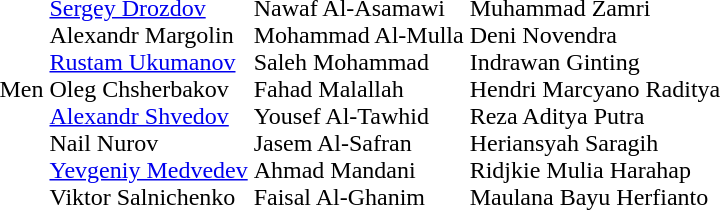<table>
<tr>
<td>Men</td>
<td><br><a href='#'>Sergey Drozdov</a><br>Alexandr Margolin<br><a href='#'>Rustam Ukumanov</a><br>Oleg Chsherbakov<br><a href='#'>Alexandr Shvedov</a><br>Nail Nurov<br><a href='#'>Yevgeniy Medvedev</a><br>Viktor Salnichenko</td>
<td><br>Nawaf Al-Asamawi<br>Mohammad Al-Mulla<br>Saleh Mohammad<br>Fahad Malallah<br>Yousef Al-Tawhid<br>Jasem Al-Safran<br>Ahmad Mandani<br>Faisal Al-Ghanim</td>
<td><br>Muhammad Zamri<br>Deni Novendra<br>Indrawan Ginting<br>Hendri Marcyano Raditya<br>Reza Aditya Putra<br>Heriansyah Saragih<br>Ridjkie Mulia Harahap<br>Maulana Bayu Herfianto</td>
</tr>
</table>
